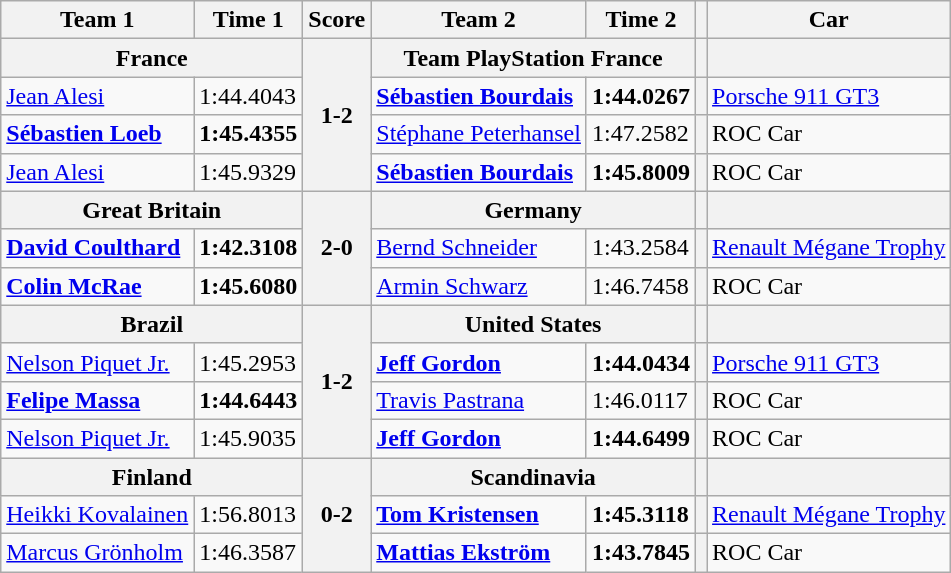<table class="wikitable">
<tr>
<th>Team 1</th>
<th>Time 1</th>
<th>Score</th>
<th>Team 2</th>
<th>Time 2</th>
<th></th>
<th>Car</th>
</tr>
<tr>
<th colspan=2> France</th>
<th rowspan=4>1-2</th>
<th colspan=2> <strong>Team PlayStation France</strong></th>
<th></th>
<th></th>
</tr>
<tr>
<td><a href='#'>Jean Alesi</a></td>
<td>1:44.4043</td>
<td><strong><a href='#'>Sébastien Bourdais</a></strong></td>
<td><strong>1:44.0267</strong></td>
<th></th>
<td><a href='#'>Porsche 911 GT3</a></td>
</tr>
<tr>
<td><strong><a href='#'>Sébastien Loeb</a></strong></td>
<td><strong>1:45.4355</strong></td>
<td><a href='#'>Stéphane Peterhansel</a></td>
<td>1:47.2582</td>
<th></th>
<td>ROC Car</td>
</tr>
<tr>
<td><a href='#'>Jean Alesi</a></td>
<td>1:45.9329</td>
<td><strong><a href='#'>Sébastien Bourdais</a></strong></td>
<td><strong>1:45.8009</strong></td>
<th></th>
<td>ROC Car</td>
</tr>
<tr>
<th colspan=2> <strong>Great Britain</strong></th>
<th rowspan=3>2-0</th>
<th colspan=2> Germany</th>
<th></th>
<th></th>
</tr>
<tr>
<td><strong><a href='#'>David Coulthard</a></strong></td>
<td><strong>1:42.3108</strong></td>
<td><a href='#'>Bernd Schneider</a></td>
<td>1:43.2584</td>
<th></th>
<td><a href='#'>Renault Mégane Trophy</a></td>
</tr>
<tr>
<td><strong><a href='#'>Colin McRae</a></strong></td>
<td><strong>1:45.6080</strong></td>
<td><a href='#'>Armin Schwarz</a></td>
<td>1:46.7458</td>
<th></th>
<td>ROC Car</td>
</tr>
<tr>
<th colspan=2> Brazil</th>
<th rowspan=4>1-2</th>
<th colspan=2> <strong>United States</strong></th>
<th></th>
<th></th>
</tr>
<tr>
<td><a href='#'>Nelson Piquet Jr.</a></td>
<td>1:45.2953</td>
<td><strong><a href='#'>Jeff Gordon</a></strong></td>
<td><strong>1:44.0434</strong></td>
<th></th>
<td><a href='#'>Porsche 911 GT3</a></td>
</tr>
<tr>
<td><strong><a href='#'>Felipe Massa</a></strong></td>
<td><strong>1:44.6443</strong></td>
<td><a href='#'>Travis Pastrana</a></td>
<td>1:46.0117</td>
<th></th>
<td>ROC Car</td>
</tr>
<tr>
<td><a href='#'>Nelson Piquet Jr.</a></td>
<td>1:45.9035</td>
<td><strong><a href='#'>Jeff Gordon</a></strong></td>
<td><strong>1:44.6499</strong></td>
<th></th>
<td>ROC Car</td>
</tr>
<tr>
<th colspan=2> Finland</th>
<th rowspan=3>0-2</th>
<th colspan=2> <strong>Scandinavia</strong></th>
<th></th>
<th></th>
</tr>
<tr>
<td><a href='#'>Heikki Kovalainen</a></td>
<td>1:56.8013</td>
<td><strong><a href='#'>Tom Kristensen</a></strong></td>
<td><strong>1:45.3118</strong></td>
<th></th>
<td><a href='#'>Renault Mégane Trophy</a></td>
</tr>
<tr>
<td><a href='#'>Marcus Grönholm</a></td>
<td>1:46.3587</td>
<td><strong><a href='#'>Mattias Ekström</a></strong></td>
<td><strong>1:43.7845</strong></td>
<th></th>
<td>ROC Car</td>
</tr>
</table>
